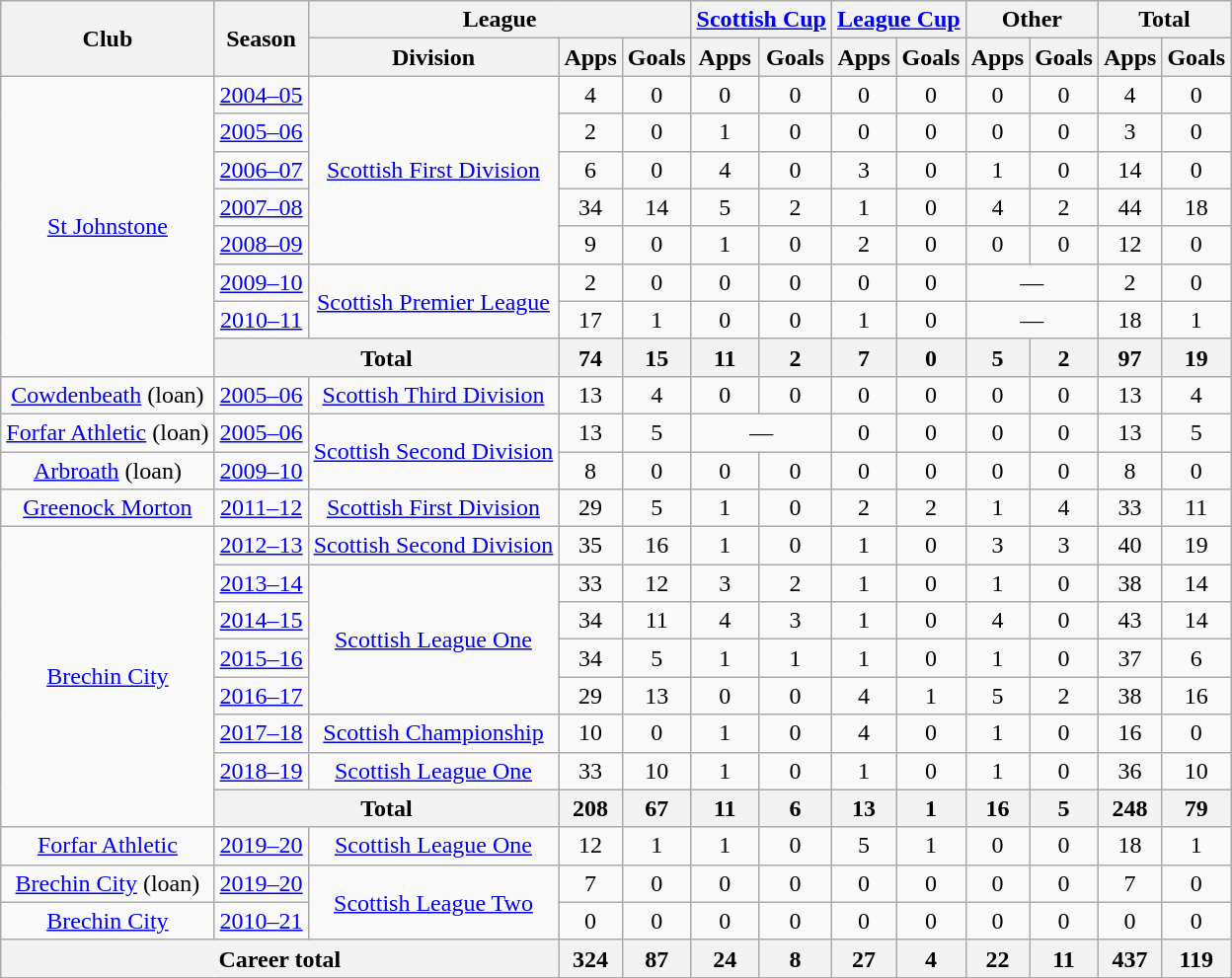<table class="wikitable" style="text-align:center">
<tr>
<th rowspan="2">Club</th>
<th rowspan="2">Season</th>
<th colspan="3">League</th>
<th colspan="2"><a href='#'>Scottish Cup</a></th>
<th colspan="2"><a href='#'>League Cup</a></th>
<th colspan="2">Other</th>
<th colspan="2">Total</th>
</tr>
<tr>
<th>Division</th>
<th>Apps</th>
<th>Goals</th>
<th>Apps</th>
<th>Goals</th>
<th>Apps</th>
<th>Goals</th>
<th>Apps</th>
<th>Goals</th>
<th>Apps</th>
<th>Goals</th>
</tr>
<tr>
<td rowspan="8"><a href='#'>St Johnstone</a></td>
<td><a href='#'>2004–05</a></td>
<td rowspan="5"><a href='#'>Scottish First Division</a></td>
<td>4</td>
<td>0</td>
<td>0</td>
<td>0</td>
<td>0</td>
<td>0</td>
<td>0</td>
<td>0</td>
<td>4</td>
<td>0</td>
</tr>
<tr>
<td><a href='#'>2005–06</a></td>
<td>2</td>
<td>0</td>
<td>1</td>
<td>0</td>
<td>0</td>
<td>0</td>
<td>0</td>
<td>0</td>
<td>3</td>
<td>0</td>
</tr>
<tr>
<td><a href='#'>2006–07</a></td>
<td>6</td>
<td>0</td>
<td>4</td>
<td>0</td>
<td>3</td>
<td>0</td>
<td>1</td>
<td>0</td>
<td>14</td>
<td>0</td>
</tr>
<tr>
<td><a href='#'>2007–08</a></td>
<td>34</td>
<td>14</td>
<td>5</td>
<td>2</td>
<td>1</td>
<td>0</td>
<td>4</td>
<td>2</td>
<td>44</td>
<td>18</td>
</tr>
<tr>
<td><a href='#'>2008–09</a></td>
<td>9</td>
<td>0</td>
<td>1</td>
<td>0</td>
<td>2</td>
<td>0</td>
<td>0</td>
<td>0</td>
<td>12</td>
<td>0</td>
</tr>
<tr>
<td><a href='#'>2009–10</a></td>
<td rowspan="2"><a href='#'>Scottish Premier League</a></td>
<td>2</td>
<td>0</td>
<td>0</td>
<td>0</td>
<td>0</td>
<td>0</td>
<td colspan="2">—</td>
<td>2</td>
<td>0</td>
</tr>
<tr>
<td><a href='#'>2010–11</a></td>
<td>17</td>
<td>1</td>
<td>0</td>
<td>0</td>
<td>1</td>
<td>0</td>
<td colspan="2">—</td>
<td>18</td>
<td>1</td>
</tr>
<tr>
<th colspan="2">Total</th>
<th>74</th>
<th>15</th>
<th>11</th>
<th>2</th>
<th>7</th>
<th>0</th>
<th>5</th>
<th>2</th>
<th>97</th>
<th>19</th>
</tr>
<tr>
<td><a href='#'>Cowdenbeath</a> (loan)</td>
<td><a href='#'>2005–06</a></td>
<td><a href='#'>Scottish Third Division</a></td>
<td>13</td>
<td>4</td>
<td>0</td>
<td>0</td>
<td>0</td>
<td>0</td>
<td>0</td>
<td>0</td>
<td>13</td>
<td>4</td>
</tr>
<tr>
<td><a href='#'>Forfar Athletic</a> (loan)</td>
<td><a href='#'>2005–06</a></td>
<td rowspan=2><a href='#'>Scottish Second Division</a></td>
<td>13</td>
<td>5</td>
<td colspan="2">—</td>
<td>0</td>
<td>0</td>
<td>0</td>
<td>0</td>
<td>13</td>
<td>5</td>
</tr>
<tr>
<td><a href='#'>Arbroath</a> (loan)</td>
<td><a href='#'>2009–10</a></td>
<td>8</td>
<td>0</td>
<td>0</td>
<td>0</td>
<td>0</td>
<td>0</td>
<td>0</td>
<td>0</td>
<td>8</td>
<td>0</td>
</tr>
<tr>
<td><a href='#'>Greenock Morton</a></td>
<td><a href='#'>2011–12</a></td>
<td><a href='#'>Scottish First Division</a></td>
<td>29</td>
<td>5</td>
<td>1</td>
<td>0</td>
<td>2</td>
<td>2</td>
<td>1</td>
<td>4</td>
<td>33</td>
<td>11</td>
</tr>
<tr>
<td rowspan="8"><a href='#'>Brechin City</a></td>
<td><a href='#'>2012–13</a></td>
<td><a href='#'>Scottish Second Division</a></td>
<td>35</td>
<td>16</td>
<td>1</td>
<td>0</td>
<td>1</td>
<td>0</td>
<td>3</td>
<td>3</td>
<td>40</td>
<td>19</td>
</tr>
<tr>
<td><a href='#'>2013–14</a></td>
<td rowspan="4"><a href='#'>Scottish League One</a></td>
<td>33</td>
<td>12</td>
<td>3</td>
<td>2</td>
<td>1</td>
<td>0</td>
<td>1</td>
<td>0</td>
<td>38</td>
<td>14</td>
</tr>
<tr>
<td><a href='#'>2014–15</a></td>
<td>34</td>
<td>11</td>
<td>4</td>
<td>3</td>
<td>1</td>
<td>0</td>
<td>4</td>
<td>0</td>
<td>43</td>
<td>14</td>
</tr>
<tr>
<td><a href='#'>2015–16</a></td>
<td>34</td>
<td>5</td>
<td>1</td>
<td>1</td>
<td>1</td>
<td>0</td>
<td>1</td>
<td>0</td>
<td>37</td>
<td>6</td>
</tr>
<tr>
<td><a href='#'>2016–17</a></td>
<td>29</td>
<td>13</td>
<td>0</td>
<td>0</td>
<td>4</td>
<td>1</td>
<td>5</td>
<td>2</td>
<td>38</td>
<td>16</td>
</tr>
<tr>
<td><a href='#'>2017–18</a></td>
<td><a href='#'>Scottish Championship</a></td>
<td>10</td>
<td>0</td>
<td>1</td>
<td>0</td>
<td>4</td>
<td>0</td>
<td>1</td>
<td>0</td>
<td>16</td>
<td>0</td>
</tr>
<tr>
<td><a href='#'>2018–19</a></td>
<td><a href='#'>Scottish League One</a></td>
<td>33</td>
<td>10</td>
<td>1</td>
<td>0</td>
<td>1</td>
<td>0</td>
<td>1</td>
<td>0</td>
<td>36</td>
<td>10</td>
</tr>
<tr>
<th colspan="2">Total</th>
<th>208</th>
<th>67</th>
<th>11</th>
<th>6</th>
<th>13</th>
<th>1</th>
<th>16</th>
<th>5</th>
<th>248</th>
<th>79</th>
</tr>
<tr>
<td><a href='#'>Forfar Athletic</a></td>
<td><a href='#'>2019–20</a></td>
<td><a href='#'>Scottish League One</a></td>
<td>12</td>
<td>1</td>
<td>1</td>
<td>0</td>
<td>5</td>
<td>1</td>
<td>0</td>
<td>0</td>
<td>18</td>
<td>1</td>
</tr>
<tr>
<td><a href='#'>Brechin City</a> (loan)</td>
<td><a href='#'>2019–20</a></td>
<td rowspan=2><a href='#'>Scottish League Two</a></td>
<td>7</td>
<td>0</td>
<td>0</td>
<td>0</td>
<td>0</td>
<td>0</td>
<td>0</td>
<td>0</td>
<td>7</td>
<td>0</td>
</tr>
<tr>
<td><a href='#'>Brechin City</a></td>
<td><a href='#'>2010–21</a></td>
<td>0</td>
<td>0</td>
<td>0</td>
<td>0</td>
<td>0</td>
<td>0</td>
<td>0</td>
<td>0</td>
<td>0</td>
<td>0</td>
</tr>
<tr>
<th colspan="3">Career total</th>
<th>324</th>
<th>87</th>
<th>24</th>
<th>8</th>
<th>27</th>
<th>4</th>
<th>22</th>
<th>11</th>
<th>437</th>
<th>119</th>
</tr>
</table>
